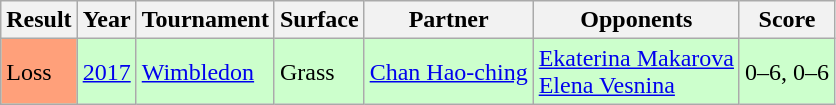<table class="sortable wikitable">
<tr>
<th>Result</th>
<th>Year</th>
<th>Tournament</th>
<th>Surface</th>
<th>Partner</th>
<th>Opponents</th>
<th class="unsortable">Score</th>
</tr>
<tr style="background:#cfc;">
<td style="background:#ffa07a;">Loss</td>
<td><a href='#'>2017</a></td>
<td><a href='#'>Wimbledon</a></td>
<td>Grass</td>
<td> <a href='#'>Chan Hao-ching</a></td>
<td> <a href='#'>Ekaterina Makarova</a> <br>  <a href='#'>Elena Vesnina</a></td>
<td>0–6, 0–6</td>
</tr>
</table>
